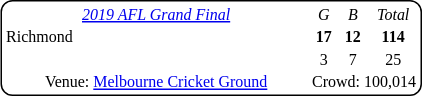<table style="margin-right:4px; margin-top:8px; float:right; border:1px #000 solid; border-radius:8px; background:#fff; font-family:Verdana; font-size:8pt; text-align:center;">
<tr>
<td style="width:200px;"><em><a href='#'>2019 AFL Grand Final</a></em></td>
<td><em>G</em></td>
<td><em>B</em></td>
<td><em>Total</em></td>
</tr>
<tr>
<td style="text-align:left">Richmond</td>
<td><strong>17</strong></td>
<td><strong>12</strong></td>
<td><strong>114</strong></td>
</tr>
<tr>
<td style="text-align:left"></td>
<td>3</td>
<td>7</td>
<td>25</td>
</tr>
<tr>
<td>Venue: <a href='#'>Melbourne Cricket Ground</a></td>
<td colspan="3">Crowd: 100,014</td>
</tr>
</table>
